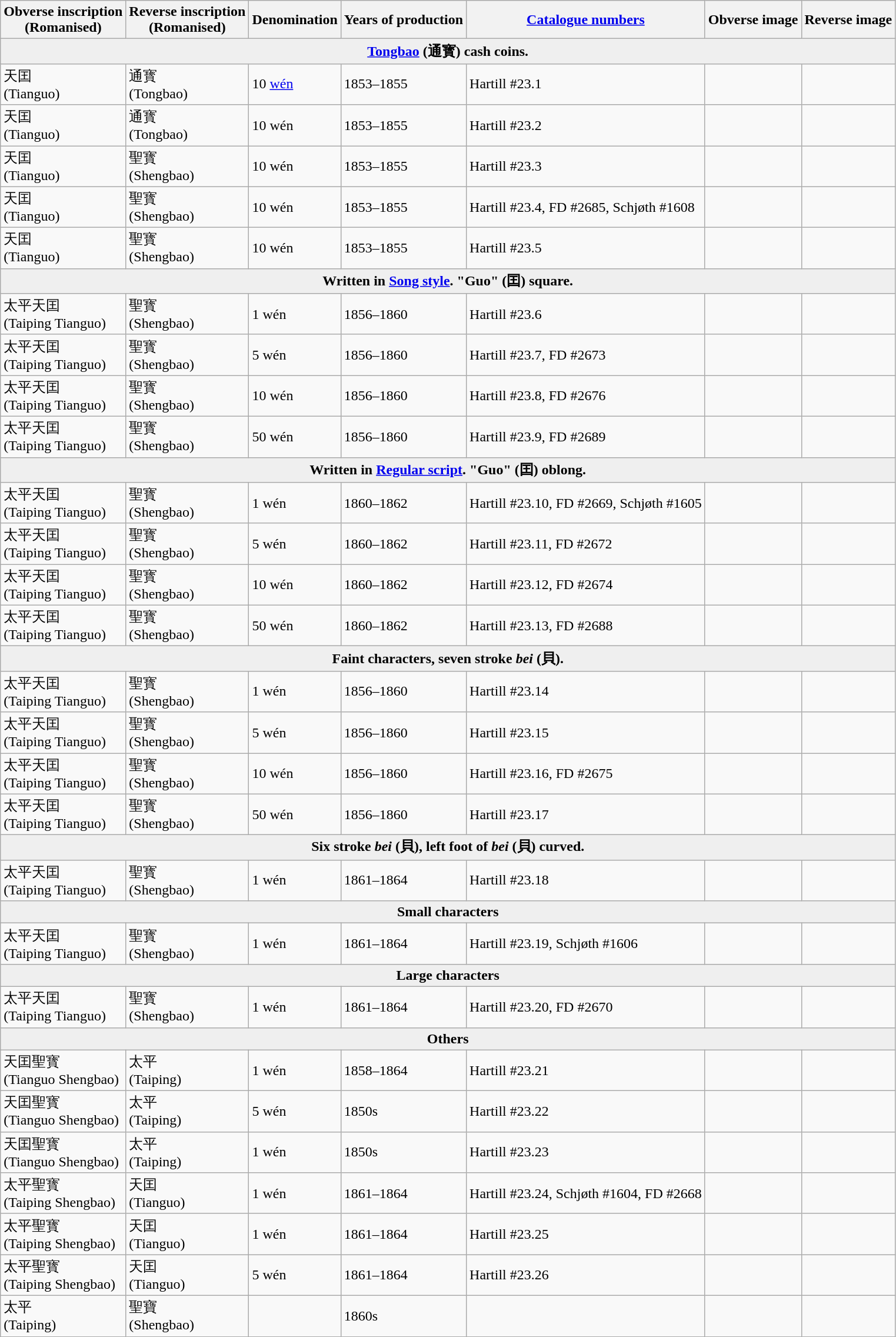<table class="wikitable">
<tr>
<th>Obverse inscription<br>(Romanised)</th>
<th>Reverse inscription<br>(Romanised)</th>
<th>Denomination</th>
<th>Years of production</th>
<th><a href='#'>Catalogue numbers</a></th>
<th>Obverse image</th>
<th>Reverse image</th>
</tr>
<tr>
<td colspan=7 align="center" style="background:#efefef;"><strong><a href='#'>Tongbao</a> (通寳) cash coins.</strong></td>
</tr>
<tr>
<td>天囯<br>(Tianguo)</td>
<td>通寳<br>(Tongbao)</td>
<td>10 <a href='#'>wén</a></td>
<td>1853–1855</td>
<td>Hartill #23.1</td>
<td></td>
<td></td>
</tr>
<tr>
<td>天囯<br>(Tianguo)</td>
<td>通寳<br>(Tongbao)</td>
<td>10 wén</td>
<td>1853–1855</td>
<td>Hartill #23.2</td>
<td></td>
<td></td>
</tr>
<tr>
<td>天囯<br>(Tianguo)</td>
<td>聖寳<br>(Shengbao)</td>
<td>10 wén</td>
<td>1853–1855</td>
<td>Hartill #23.3</td>
<td></td>
<td></td>
</tr>
<tr>
<td>天囯<br>(Tianguo)</td>
<td>聖寳<br>(Shengbao)</td>
<td>10 wén</td>
<td>1853–1855</td>
<td>Hartill #23.4, FD #2685, Schjøth #1608</td>
<td></td>
<td></td>
</tr>
<tr>
<td>天囯<br>(Tianguo)</td>
<td>聖寳<br>(Shengbao)</td>
<td>10 wén</td>
<td>1853–1855</td>
<td>Hartill #23.5</td>
<td></td>
<td></td>
</tr>
<tr>
<td colspan=7 align="center" style="background:#efefef;"><strong>Written in <a href='#'>Song style</a>. "Guo" (囯) square.</strong></td>
</tr>
<tr>
<td>太平天囯<br>(Taiping Tianguo)</td>
<td>聖寳<br>(Shengbao)</td>
<td>1 wén</td>
<td>1856–1860</td>
<td>Hartill #23.6</td>
<td></td>
<td></td>
</tr>
<tr>
<td>太平天囯<br>(Taiping Tianguo)</td>
<td>聖寳<br>(Shengbao)</td>
<td>5 wén</td>
<td>1856–1860</td>
<td>Hartill #23.7, FD #2673</td>
<td></td>
<td></td>
</tr>
<tr>
<td>太平天囯<br>(Taiping Tianguo)</td>
<td>聖寳<br>(Shengbao)</td>
<td>10 wén</td>
<td>1856–1860</td>
<td>Hartill #23.8, FD #2676</td>
<td></td>
<td></td>
</tr>
<tr>
<td>太平天囯<br>(Taiping Tianguo)</td>
<td>聖寳<br>(Shengbao)</td>
<td>50 wén</td>
<td>1856–1860</td>
<td>Hartill #23.9, FD #2689</td>
<td></td>
<td></td>
</tr>
<tr>
<td colspan=7 align="center" style="background:#efefef;"><strong>Written in <a href='#'>Regular script</a>. "Guo" (囯) oblong.</strong></td>
</tr>
<tr>
<td>太平天囯<br>(Taiping Tianguo)</td>
<td>聖寳<br>(Shengbao)</td>
<td>1 wén</td>
<td>1860–1862</td>
<td>Hartill #23.10, FD #2669, Schjøth #1605</td>
<td></td>
<td></td>
</tr>
<tr>
<td>太平天囯<br>(Taiping Tianguo)</td>
<td>聖寳<br>(Shengbao)</td>
<td>5 wén</td>
<td>1860–1862</td>
<td>Hartill #23.11, FD #2672</td>
<td></td>
<td></td>
</tr>
<tr>
<td>太平天囯<br>(Taiping Tianguo)</td>
<td>聖寳<br>(Shengbao)</td>
<td>10 wén</td>
<td>1860–1862</td>
<td>Hartill #23.12, FD #2674</td>
<td></td>
<td></td>
</tr>
<tr>
<td>太平天囯<br>(Taiping Tianguo)</td>
<td>聖寳<br>(Shengbao)</td>
<td>50 wén</td>
<td>1860–1862</td>
<td>Hartill #23.13, FD #2688</td>
<td></td>
<td></td>
</tr>
<tr>
<td colspan=7 align="center" style="background:#efefef;"><strong>Faint characters, seven stroke <em>bei</em> (貝).</strong></td>
</tr>
<tr>
<td>太平天囯<br>(Taiping Tianguo)</td>
<td>聖寳<br>(Shengbao)</td>
<td>1 wén</td>
<td>1856–1860</td>
<td>Hartill #23.14</td>
<td></td>
<td></td>
</tr>
<tr>
<td>太平天囯<br>(Taiping Tianguo)</td>
<td>聖寳<br>(Shengbao)</td>
<td>5 wén</td>
<td>1856–1860</td>
<td>Hartill #23.15</td>
<td></td>
<td></td>
</tr>
<tr>
<td>太平天囯<br>(Taiping Tianguo)</td>
<td>聖寳<br>(Shengbao)</td>
<td>10 wén</td>
<td>1856–1860</td>
<td>Hartill #23.16, FD #2675</td>
<td></td>
<td></td>
</tr>
<tr>
<td>太平天囯<br>(Taiping Tianguo)</td>
<td>聖寳<br>(Shengbao)</td>
<td>50 wén</td>
<td>1856–1860</td>
<td>Hartill #23.17</td>
<td></td>
<td></td>
</tr>
<tr>
<td colspan=7 align="center" style="background:#efefef;"><strong>Six stroke <em>bei</em> (貝), left foot of <em>bei</em> (貝) curved.</strong></td>
</tr>
<tr>
<td>太平天囯<br>(Taiping Tianguo)</td>
<td>聖寳<br>(Shengbao)</td>
<td>1 wén</td>
<td>1861–1864</td>
<td>Hartill #23.18</td>
<td></td>
<td></td>
</tr>
<tr>
<td colspan=7 align="center" style="background:#efefef;"><strong>Small characters</strong></td>
</tr>
<tr>
<td>太平天囯<br>(Taiping Tianguo)</td>
<td>聖寳<br>(Shengbao)</td>
<td>1 wén</td>
<td>1861–1864</td>
<td>Hartill #23.19, Schjøth #1606</td>
<td></td>
<td></td>
</tr>
<tr>
<td colspan=7 align="center" style="background:#efefef;"><strong>Large characters</strong></td>
</tr>
<tr>
<td>太平天囯<br>(Taiping Tianguo)</td>
<td>聖寳<br>(Shengbao)</td>
<td>1 wén</td>
<td>1861–1864</td>
<td>Hartill #23.20, FD #2670</td>
<td></td>
<td></td>
</tr>
<tr>
<td colspan=7 align="center" style="background:#efefef;"><strong>Others</strong></td>
</tr>
<tr>
<td>天囯聖寳<br>(Tianguo Shengbao)</td>
<td>太平<br>(Taiping)</td>
<td>1 wén</td>
<td>1858–1864</td>
<td>Hartill #23.21</td>
<td></td>
<td></td>
</tr>
<tr>
<td>天囯聖寳<br>(Tianguo Shengbao)</td>
<td>太平<br>(Taiping)</td>
<td>5 wén</td>
<td>1850s</td>
<td>Hartill #23.22</td>
<td></td>
<td></td>
</tr>
<tr>
<td>天囯聖寳<br>(Tianguo Shengbao)</td>
<td>太平<br>(Taiping)</td>
<td>1 wén</td>
<td>1850s</td>
<td>Hartill #23.23</td>
<td></td>
<td></td>
</tr>
<tr>
<td>太平聖寳<br>(Taiping Shengbao)</td>
<td>天囯<br>(Tianguo)</td>
<td>1 wén</td>
<td>1861–1864</td>
<td>Hartill #23.24, Schjøth #1604, FD #2668</td>
<td></td>
<td></td>
</tr>
<tr>
<td>太平聖寳<br>(Taiping Shengbao)</td>
<td>天囯<br>(Tianguo)</td>
<td>1 wén</td>
<td>1861–1864</td>
<td>Hartill #23.25</td>
<td></td>
<td></td>
</tr>
<tr>
<td>太平聖寳<br>(Taiping Shengbao)</td>
<td>天囯<br>(Tianguo)</td>
<td>5 wén</td>
<td>1861–1864</td>
<td>Hartill #23.26</td>
<td></td>
<td></td>
</tr>
<tr>
<td>太平<br>(Taiping)</td>
<td>聖寶<br>(Shengbao)</td>
<td></td>
<td>1860s</td>
<td></td>
<td></td>
<td></td>
</tr>
</table>
